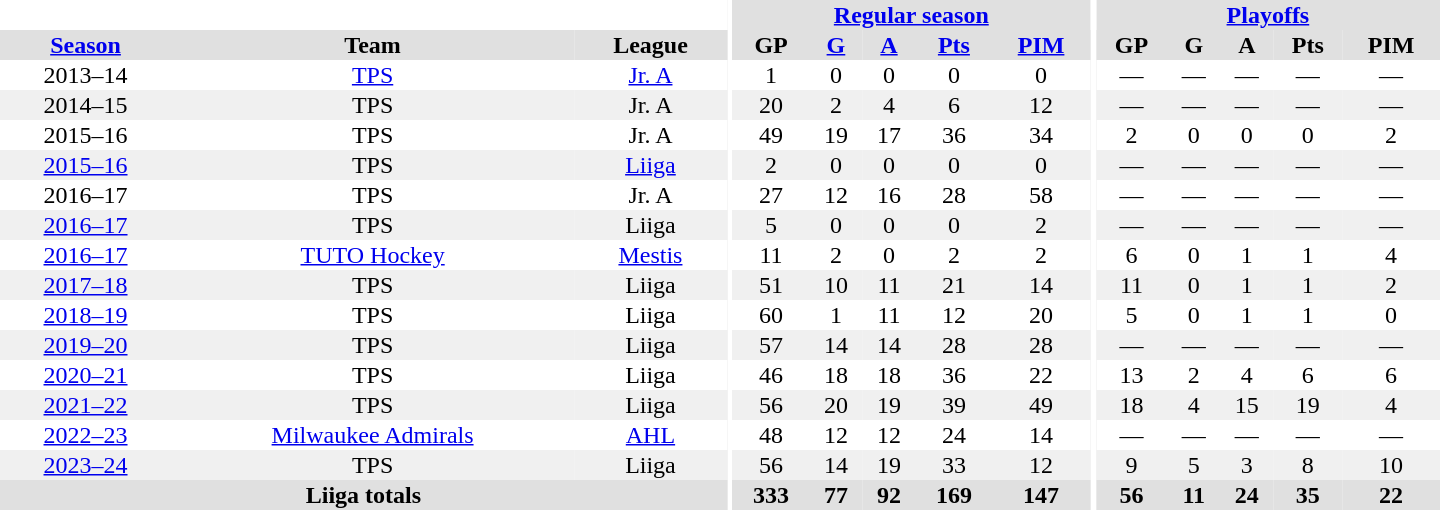<table border="0" cellpadding="1" cellspacing="0" style="text-align:center; width:60em">
<tr bgcolor="#e0e0e0">
<th colspan="3" bgcolor="#ffffff"></th>
<th rowspan="100" bgcolor="#ffffff"></th>
<th colspan="5"><a href='#'>Regular season</a></th>
<th rowspan="100" bgcolor="#ffffff"></th>
<th colspan="5"><a href='#'>Playoffs</a></th>
</tr>
<tr bgcolor="#e0e0e0">
<th><a href='#'>Season</a></th>
<th>Team</th>
<th>League</th>
<th>GP</th>
<th><a href='#'>G</a></th>
<th><a href='#'>A</a></th>
<th><a href='#'>Pts</a></th>
<th><a href='#'>PIM</a></th>
<th>GP</th>
<th>G</th>
<th>A</th>
<th>Pts</th>
<th>PIM</th>
</tr>
<tr>
<td>2013–14</td>
<td><a href='#'>TPS</a></td>
<td><a href='#'>Jr. A</a></td>
<td>1</td>
<td>0</td>
<td>0</td>
<td>0</td>
<td>0</td>
<td>—</td>
<td>—</td>
<td>—</td>
<td>—</td>
<td>—</td>
</tr>
<tr bgcolor="#f0f0f0">
<td>2014–15</td>
<td>TPS</td>
<td>Jr. A</td>
<td>20</td>
<td>2</td>
<td>4</td>
<td>6</td>
<td>12</td>
<td>—</td>
<td>—</td>
<td>—</td>
<td>—</td>
<td>—</td>
</tr>
<tr>
<td>2015–16</td>
<td>TPS</td>
<td>Jr. A</td>
<td>49</td>
<td>19</td>
<td>17</td>
<td>36</td>
<td>34</td>
<td>2</td>
<td>0</td>
<td>0</td>
<td>0</td>
<td>2</td>
</tr>
<tr bgcolor="#f0f0f0">
<td><a href='#'>2015–16</a></td>
<td>TPS</td>
<td><a href='#'>Liiga</a></td>
<td>2</td>
<td>0</td>
<td>0</td>
<td>0</td>
<td>0</td>
<td>—</td>
<td>—</td>
<td>—</td>
<td>—</td>
<td>—</td>
</tr>
<tr>
<td>2016–17</td>
<td>TPS</td>
<td>Jr. A</td>
<td>27</td>
<td>12</td>
<td>16</td>
<td>28</td>
<td>58</td>
<td>—</td>
<td>—</td>
<td>—</td>
<td>—</td>
<td>—</td>
</tr>
<tr bgcolor="#f0f0f0">
<td><a href='#'>2016–17</a></td>
<td>TPS</td>
<td>Liiga</td>
<td>5</td>
<td>0</td>
<td>0</td>
<td>0</td>
<td>2</td>
<td>—</td>
<td>—</td>
<td>—</td>
<td>—</td>
<td>—</td>
</tr>
<tr>
<td><a href='#'>2016–17</a></td>
<td><a href='#'>TUTO Hockey</a></td>
<td><a href='#'>Mestis</a></td>
<td>11</td>
<td>2</td>
<td>0</td>
<td>2</td>
<td>2</td>
<td>6</td>
<td>0</td>
<td>1</td>
<td>1</td>
<td>4</td>
</tr>
<tr bgcolor="#f0f0f0">
<td><a href='#'>2017–18</a></td>
<td>TPS</td>
<td>Liiga</td>
<td>51</td>
<td>10</td>
<td>11</td>
<td>21</td>
<td>14</td>
<td>11</td>
<td>0</td>
<td>1</td>
<td>1</td>
<td>2</td>
</tr>
<tr>
<td><a href='#'>2018–19</a></td>
<td>TPS</td>
<td>Liiga</td>
<td>60</td>
<td>1</td>
<td>11</td>
<td>12</td>
<td>20</td>
<td>5</td>
<td>0</td>
<td>1</td>
<td>1</td>
<td>0</td>
</tr>
<tr bgcolor="#f0f0f0">
<td><a href='#'>2019–20</a></td>
<td>TPS</td>
<td>Liiga</td>
<td>57</td>
<td>14</td>
<td>14</td>
<td>28</td>
<td>28</td>
<td>—</td>
<td>—</td>
<td>—</td>
<td>—</td>
<td>—</td>
</tr>
<tr>
<td><a href='#'>2020–21</a></td>
<td>TPS</td>
<td>Liiga</td>
<td>46</td>
<td>18</td>
<td>18</td>
<td>36</td>
<td>22</td>
<td>13</td>
<td>2</td>
<td>4</td>
<td>6</td>
<td>6</td>
</tr>
<tr bgcolor="#f0f0f0">
<td><a href='#'>2021–22</a></td>
<td>TPS</td>
<td>Liiga</td>
<td>56</td>
<td>20</td>
<td>19</td>
<td>39</td>
<td>49</td>
<td>18</td>
<td>4</td>
<td>15</td>
<td>19</td>
<td>4</td>
</tr>
<tr>
<td><a href='#'>2022–23</a></td>
<td><a href='#'>Milwaukee Admirals</a></td>
<td><a href='#'>AHL</a></td>
<td>48</td>
<td>12</td>
<td>12</td>
<td>24</td>
<td>14</td>
<td>—</td>
<td>—</td>
<td>—</td>
<td>—</td>
<td>—</td>
</tr>
<tr bgcolor="#f0f0f0">
<td><a href='#'>2023–24</a></td>
<td>TPS</td>
<td>Liiga</td>
<td>56</td>
<td>14</td>
<td>19</td>
<td>33</td>
<td>12</td>
<td>9</td>
<td>5</td>
<td>3</td>
<td>8</td>
<td>10</td>
</tr>
<tr style="background:#e0e0e0;">
<th colspan="3">Liiga totals</th>
<th>333</th>
<th>77</th>
<th>92</th>
<th>169</th>
<th>147</th>
<th>56</th>
<th>11</th>
<th>24</th>
<th>35</th>
<th>22</th>
</tr>
</table>
